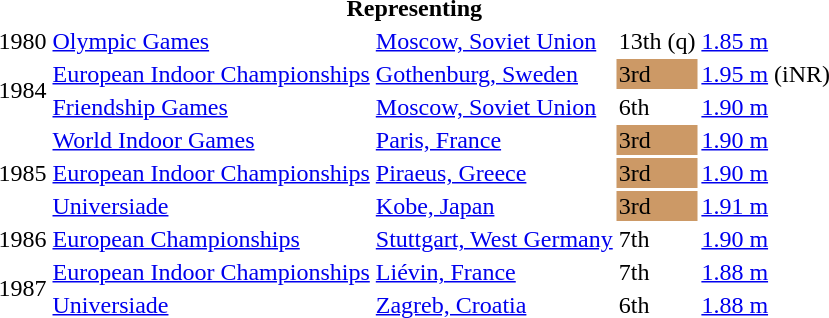<table>
<tr>
<th colspan="5">Representing </th>
</tr>
<tr>
<td>1980</td>
<td><a href='#'>Olympic Games</a></td>
<td><a href='#'>Moscow, Soviet Union</a></td>
<td>13th (q)</td>
<td><a href='#'>1.85 m</a></td>
</tr>
<tr>
<td rowspan=2>1984</td>
<td><a href='#'>European Indoor Championships</a></td>
<td><a href='#'>Gothenburg, Sweden</a></td>
<td bgcolor=cc9966>3rd</td>
<td><a href='#'>1.95 m</a> (iNR)</td>
</tr>
<tr>
<td><a href='#'>Friendship Games</a></td>
<td><a href='#'>Moscow, Soviet Union</a></td>
<td>6th</td>
<td><a href='#'>1.90 m</a></td>
</tr>
<tr>
<td rowspan=3>1985</td>
<td><a href='#'>World Indoor Games</a></td>
<td><a href='#'>Paris, France</a></td>
<td bgcolor=cc9966>3rd</td>
<td><a href='#'>1.90 m</a></td>
</tr>
<tr>
<td><a href='#'>European Indoor Championships</a></td>
<td><a href='#'>Piraeus, Greece</a></td>
<td bgcolor=cc9966>3rd</td>
<td><a href='#'>1.90 m</a></td>
</tr>
<tr>
<td><a href='#'>Universiade</a></td>
<td><a href='#'>Kobe, Japan</a></td>
<td bgcolor=cc9966>3rd</td>
<td><a href='#'>1.91 m</a></td>
</tr>
<tr>
<td>1986</td>
<td><a href='#'>European Championships</a></td>
<td><a href='#'>Stuttgart, West Germany</a></td>
<td>7th</td>
<td><a href='#'>1.90 m</a></td>
</tr>
<tr>
<td rowspan=2>1987</td>
<td><a href='#'>European Indoor Championships</a></td>
<td><a href='#'>Liévin, France</a></td>
<td>7th</td>
<td><a href='#'>1.88 m</a></td>
</tr>
<tr>
<td><a href='#'>Universiade</a></td>
<td><a href='#'>Zagreb, Croatia</a></td>
<td>6th</td>
<td><a href='#'>1.88 m</a></td>
</tr>
</table>
